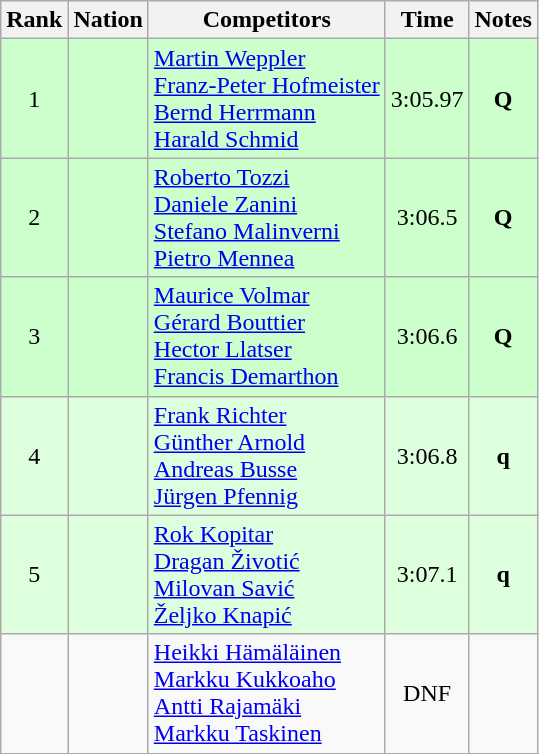<table class="wikitable sortable" style="text-align:center">
<tr>
<th>Rank</th>
<th>Nation</th>
<th>Competitors</th>
<th>Time</th>
<th>Notes</th>
</tr>
<tr bgcolor=ccffcc>
<td>1</td>
<td align=left></td>
<td align=left><a href='#'>Martin Weppler</a><br><a href='#'>Franz-Peter Hofmeister</a><br><a href='#'>Bernd Herrmann</a><br><a href='#'>Harald Schmid</a></td>
<td>3:05.97</td>
<td><strong>Q</strong></td>
</tr>
<tr bgcolor=ccffcc>
<td>2</td>
<td align=left></td>
<td align=left><a href='#'>Roberto Tozzi</a><br><a href='#'>Daniele Zanini</a><br><a href='#'>Stefano Malinverni</a><br><a href='#'>Pietro Mennea</a></td>
<td>3:06.5</td>
<td><strong>Q</strong></td>
</tr>
<tr bgcolor=ccffcc>
<td>3</td>
<td align=left></td>
<td align=left><a href='#'>Maurice Volmar</a><br><a href='#'>Gérard Bouttier</a><br><a href='#'>Hector Llatser</a><br><a href='#'>Francis Demarthon</a></td>
<td>3:06.6</td>
<td><strong>Q</strong></td>
</tr>
<tr bgcolor=ddffdd>
<td>4</td>
<td align=left></td>
<td align=left><a href='#'>Frank Richter</a><br><a href='#'>Günther Arnold</a><br><a href='#'>Andreas Busse</a><br><a href='#'>Jürgen Pfennig</a></td>
<td>3:06.8</td>
<td><strong>q</strong></td>
</tr>
<tr bgcolor=ddffdd>
<td>5</td>
<td align=left></td>
<td align=left><a href='#'>Rok Kopitar</a><br><a href='#'>Dragan Životić</a><br><a href='#'>Milovan Savić</a><br><a href='#'>Željko Knapić</a></td>
<td>3:07.1</td>
<td><strong>q</strong></td>
</tr>
<tr>
<td></td>
<td align=left></td>
<td align=left><a href='#'>Heikki Hämäläinen</a><br><a href='#'>Markku Kukkoaho</a><br><a href='#'>Antti Rajamäki</a><br><a href='#'>Markku Taskinen</a></td>
<td>DNF</td>
<td></td>
</tr>
</table>
